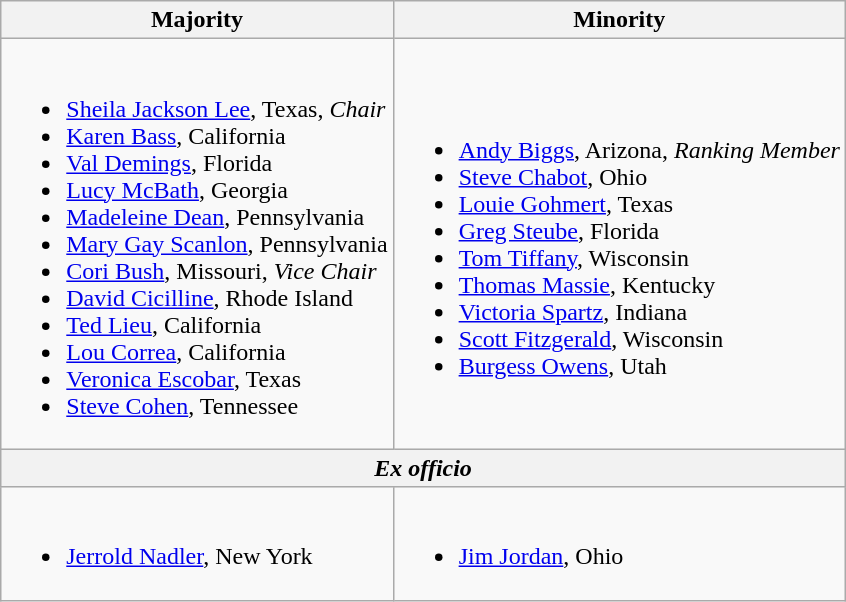<table class=wikitable>
<tr>
<th>Majority</th>
<th>Minority</th>
</tr>
<tr>
<td><br><ul><li><a href='#'>Sheila Jackson Lee</a>, Texas, <em>Chair</em></li><li><a href='#'>Karen Bass</a>, California</li><li><a href='#'>Val Demings</a>, Florida</li><li><a href='#'>Lucy McBath</a>, Georgia</li><li><a href='#'>Madeleine Dean</a>, Pennsylvania</li><li><a href='#'>Mary Gay Scanlon</a>, Pennsylvania</li><li><a href='#'>Cori Bush</a>, Missouri, <em>Vice Chair</em></li><li><a href='#'>David Cicilline</a>, Rhode Island</li><li><a href='#'>Ted Lieu</a>, California</li><li><a href='#'>Lou Correa</a>, California</li><li><a href='#'>Veronica Escobar</a>, Texas</li><li><a href='#'>Steve Cohen</a>, Tennessee</li></ul></td>
<td><br><ul><li><a href='#'>Andy Biggs</a>, Arizona, <em>Ranking Member</em></li><li><a href='#'>Steve Chabot</a>, Ohio</li><li><a href='#'>Louie Gohmert</a>, Texas</li><li><a href='#'>Greg Steube</a>, Florida</li><li><a href='#'>Tom Tiffany</a>, Wisconsin</li><li><a href='#'>Thomas Massie</a>, Kentucky</li><li><a href='#'>Victoria Spartz</a>, Indiana</li><li><a href='#'>Scott Fitzgerald</a>, Wisconsin</li><li><a href='#'>Burgess Owens</a>, Utah</li></ul></td>
</tr>
<tr>
<th colspan=2><em>Ex officio</em></th>
</tr>
<tr>
<td><br><ul><li><a href='#'>Jerrold Nadler</a>, New York</li></ul></td>
<td><br><ul><li><a href='#'>Jim Jordan</a>, Ohio</li></ul></td>
</tr>
</table>
